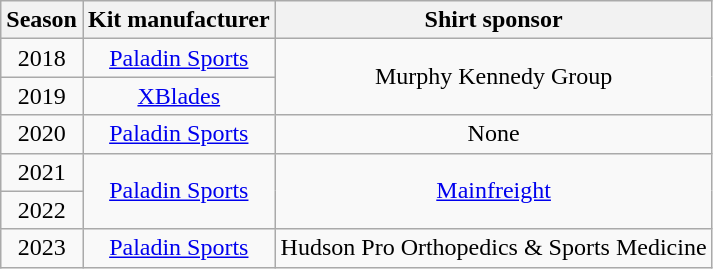<table class="wikitable" style="text-align: center">
<tr>
<th>Season</th>
<th>Kit manufacturer</th>
<th>Shirt sponsor</th>
</tr>
<tr>
<td>2018</td>
<td><a href='#'>Paladin Sports</a></td>
<td rowspan="2">Murphy Kennedy Group</td>
</tr>
<tr>
<td>2019</td>
<td><a href='#'>XBlades</a></td>
</tr>
<tr>
<td>2020</td>
<td><a href='#'>Paladin Sports</a></td>
<td>None</td>
</tr>
<tr>
<td>2021</td>
<td rowspan="2"><a href='#'>Paladin Sports</a></td>
<td rowspan="2"><a href='#'>Mainfreight</a></td>
</tr>
<tr>
<td>2022</td>
</tr>
<tr>
<td>2023</td>
<td rowspan="2"><a href='#'>Paladin Sports</a></td>
<td rowspan="2">Hudson Pro Orthopedics & Sports Medicine</td>
</tr>
</table>
